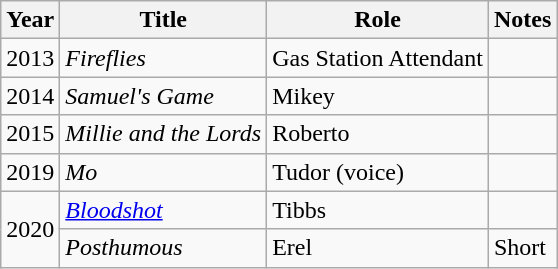<table class="wikitable plainrowheaders sortable" style="margin-right: 0;">
<tr>
<th>Year</th>
<th>Title</th>
<th>Role</th>
<th>Notes</th>
</tr>
<tr>
<td>2013</td>
<td><em>Fireflies</em></td>
<td>Gas Station Attendant</td>
<td></td>
</tr>
<tr>
<td>2014</td>
<td><em>Samuel's Game</em></td>
<td>Mikey</td>
<td></td>
</tr>
<tr>
<td>2015</td>
<td><em>Millie and the Lords</em></td>
<td>Roberto</td>
<td></td>
</tr>
<tr>
<td>2019</td>
<td><em>Mo</em></td>
<td>Tudor (voice)</td>
<td></td>
</tr>
<tr>
<td rowspan=2>2020</td>
<td><em><a href='#'>Bloodshot</a></em></td>
<td>Tibbs</td>
<td></td>
</tr>
<tr>
<td><em>Posthumous</em></td>
<td>Erel</td>
<td>Short</td>
</tr>
</table>
